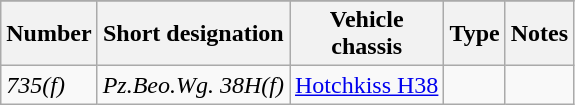<table class="wikitable sortable">
<tr>
</tr>
<tr>
<th>Number</th>
<th>Short designation</th>
<th>Vehicle<br>chassis</th>
<th>Type</th>
<th>Notes</th>
</tr>
<tr>
<td><em>735(f)</em></td>
<td><em>Pz.Beo.Wg. 38H(f)</em></td>
<td><a href='#'>Hotchkiss H38</a></td>
<td></td>
<td></td>
</tr>
</table>
